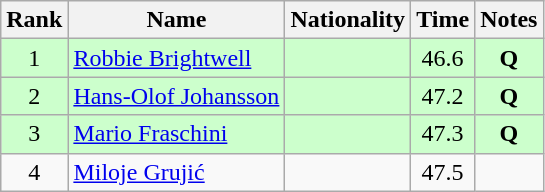<table class="wikitable sortable" style="text-align:center">
<tr>
<th>Rank</th>
<th>Name</th>
<th>Nationality</th>
<th>Time</th>
<th>Notes</th>
</tr>
<tr bgcolor=ccffcc>
<td>1</td>
<td align=left><a href='#'>Robbie Brightwell</a></td>
<td align=left></td>
<td>46.6</td>
<td><strong>Q</strong></td>
</tr>
<tr bgcolor=ccffcc>
<td>2</td>
<td align=left><a href='#'>Hans-Olof Johansson</a></td>
<td align=left></td>
<td>47.2</td>
<td><strong>Q</strong></td>
</tr>
<tr bgcolor=ccffcc>
<td>3</td>
<td align=left><a href='#'>Mario Fraschini</a></td>
<td align=left></td>
<td>47.3</td>
<td><strong>Q</strong></td>
</tr>
<tr>
<td>4</td>
<td align=left><a href='#'>Miloje Grujić</a></td>
<td align=left></td>
<td>47.5</td>
<td></td>
</tr>
</table>
